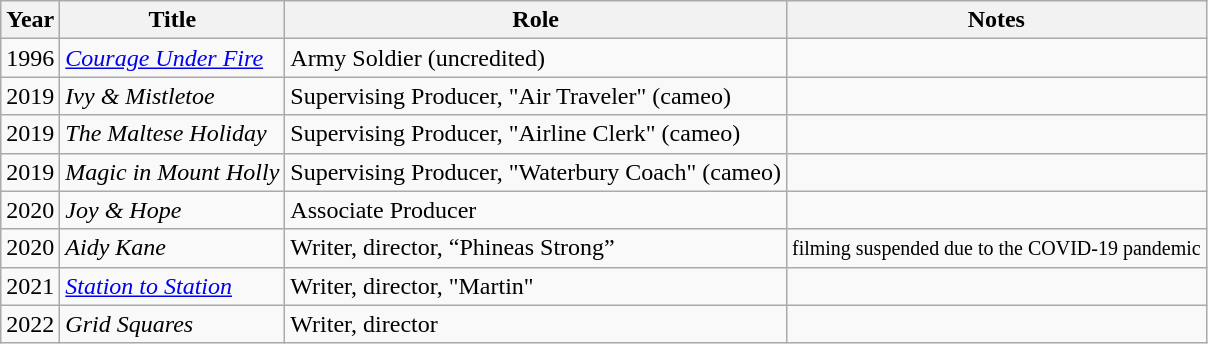<table class="wikitable sortable">
<tr>
<th>Year</th>
<th>Title</th>
<th>Role</th>
<th>Notes</th>
</tr>
<tr>
<td>1996</td>
<td><em><a href='#'>Courage Under Fire</a></em></td>
<td>Army Soldier (uncredited)</td>
<td></td>
</tr>
<tr>
<td>2019</td>
<td><em>Ivy & Mistletoe</em></td>
<td>Supervising Producer, "Air Traveler" (cameo)</td>
<td></td>
</tr>
<tr>
<td>2019</td>
<td><em>The Maltese Holiday</em></td>
<td>Supervising Producer, "Airline Clerk" (cameo)</td>
<td></td>
</tr>
<tr>
<td>2019</td>
<td><em>Magic in Mount Holly</em></td>
<td>Supervising Producer, "Waterbury Coach" (cameo)</td>
<td></td>
</tr>
<tr>
<td>2020</td>
<td><em>Joy & Hope</em></td>
<td>Associate Producer</td>
<td></td>
</tr>
<tr>
<td>2020</td>
<td><em>Aidy Kane</em></td>
<td>Writer, director, “Phineas Strong”</td>
<td><small>filming suspended due to the COVID-19 pandemic</small></td>
</tr>
<tr>
<td>2021</td>
<td><em><a href='#'>Station to Station</a></em></td>
<td>Writer, director, "Martin"</td>
<td></td>
</tr>
<tr>
<td>2022</td>
<td><em>Grid Squares</em></td>
<td>Writer, director</td>
<td></td>
</tr>
</table>
